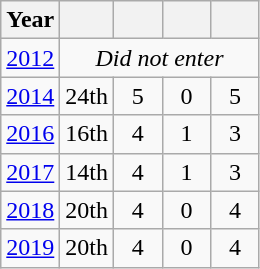<table class="wikitable" style="text-align: center;">
<tr>
<th>Year</th>
<th></th>
<th width=25px></th>
<th width=25px></th>
<th width=25px></th>
</tr>
<tr>
<td> <a href='#'>2012</a></td>
<td colspan=4><em>Did not enter</em></td>
</tr>
<tr>
<td> <a href='#'>2014</a></td>
<td>24th</td>
<td>5</td>
<td>0</td>
<td>5</td>
</tr>
<tr>
<td> <a href='#'>2016</a></td>
<td>16th</td>
<td>4</td>
<td>1</td>
<td>3</td>
</tr>
<tr>
<td> <a href='#'>2017</a></td>
<td>14th</td>
<td>4</td>
<td>1</td>
<td>3</td>
</tr>
<tr>
<td> <a href='#'>2018</a></td>
<td>20th</td>
<td>4</td>
<td>0</td>
<td>4</td>
</tr>
<tr>
<td> <a href='#'>2019</a></td>
<td>20th</td>
<td>4</td>
<td>0</td>
<td>4</td>
</tr>
</table>
